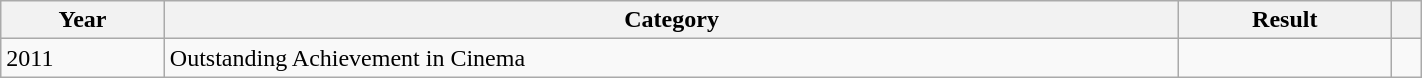<table class="wikitable sortableplainrowheaders" style="width:75%;">
<tr>
<th scope="col">Year</th>
<th scope="col">Category</th>
<th scope="col">Result</th>
<th scope="col"></th>
</tr>
<tr>
<td>2011</td>
<td>Outstanding Achievement in Cinema</td>
<td></td>
<td style="text-align:center;"></td>
</tr>
</table>
